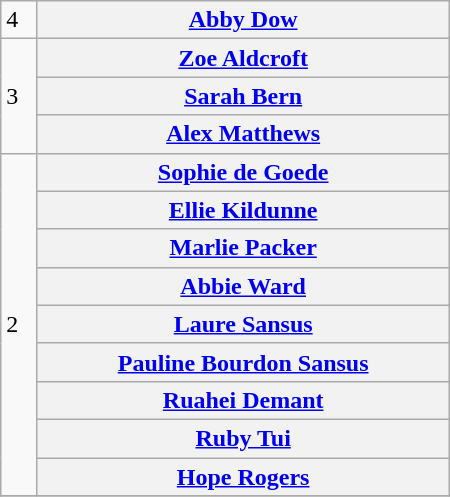<table class="wikitable plainrowheaders" width="300px">
<tr>
<td rowspan=1>4</td>
<th scope=row> <a href='#'>Abby Dow</a></th>
</tr>
<tr>
<td rowspan=3>3</td>
<th scope=row> <a href='#'>Zoe Aldcroft</a></th>
</tr>
<tr>
<th scope=row> <a href='#'>Sarah Bern</a></th>
</tr>
<tr>
<th scope=row> <a href='#'>Alex Matthews</a></th>
</tr>
<tr>
<td rowspan=9>2</td>
<th scope=row> <a href='#'>Sophie de Goede</a></th>
</tr>
<tr>
<th scope=row> <a href='#'>Ellie Kildunne</a></th>
</tr>
<tr>
<th scope=row> <a href='#'>Marlie Packer</a></th>
</tr>
<tr>
<th scope=row> <a href='#'>Abbie Ward</a></th>
</tr>
<tr>
<th scope=row> <a href='#'>Laure Sansus</a></th>
</tr>
<tr>
<th scope=row> <a href='#'>Pauline Bourdon Sansus</a></th>
</tr>
<tr>
<th scope=row> <a href='#'>Ruahei Demant</a></th>
</tr>
<tr>
<th scope=row> <a href='#'>Ruby Tui</a></th>
</tr>
<tr>
<th scope=row> <a href='#'>Hope Rogers</a></th>
</tr>
<tr>
</tr>
</table>
